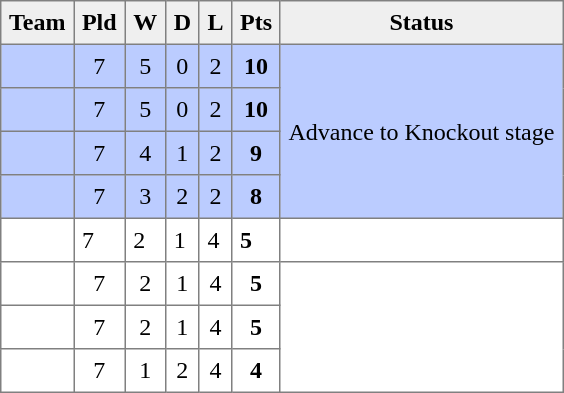<table style=border-collapse:collapse border=1 cellspacing=0 cellpadding=5>
<tr align=center bgcolor=#efefef>
<th>Team</th>
<th>Pld</th>
<th>W</th>
<th>D</th>
<th>L</th>
<th>Pts</th>
<th>Status</th>
</tr>
<tr align=center style="background:#bbccff;">
<td style="text-align:left;"> </td>
<td>7</td>
<td>5</td>
<td>0</td>
<td>2</td>
<td><strong>10</strong></td>
<td rowspan="4">Advance to Knockout stage</td>
</tr>
<tr align=center style="background:#bbccff;">
<td style="text-align:left;"> </td>
<td>7</td>
<td>5</td>
<td>0</td>
<td>2</td>
<td><strong>10</strong></td>
</tr>
<tr align=center style="background:#bbccff;">
<td style="text-align:left;"> </td>
<td>7</td>
<td>4</td>
<td>1</td>
<td>2</td>
<td><strong>9</strong></td>
</tr>
<tr align=center style="background:#bbccff;">
<td style="text-align:left;"> </td>
<td>7</td>
<td>3</td>
<td>2</td>
<td>2</td>
<td><strong>8</strong></td>
</tr>
<tr>
<td style="text-align:left;"> </td>
<td>7</td>
<td>2</td>
<td>1</td>
<td>4</td>
<td><strong>5</strong></td>
<td></td>
</tr>
<tr align=center style="background:#FFFFFF;">
<td style="text-align:left;"> </td>
<td>7</td>
<td>2</td>
<td>1</td>
<td>4</td>
<td><strong>5</strong></td>
<td rowspan=3></td>
</tr>
<tr align=center style="background:#FFFFFF;">
<td style="text-align:left;"> </td>
<td>7</td>
<td>2</td>
<td>1</td>
<td>4</td>
<td><strong>5</strong></td>
</tr>
<tr align=center style="background:#FFFFFF;">
<td style="text-align:left;"> </td>
<td>7</td>
<td>1</td>
<td>2</td>
<td>4</td>
<td><strong>4</strong></td>
</tr>
</table>
